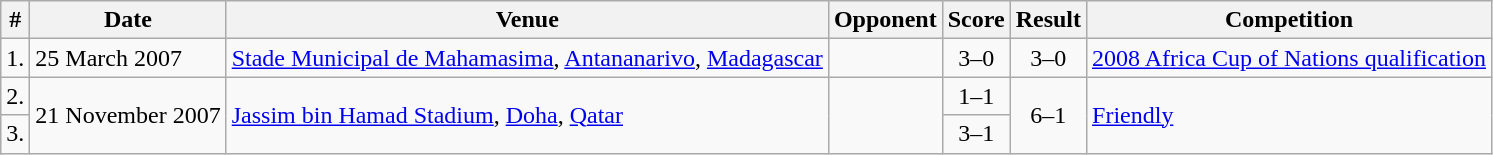<table class="wikitable">
<tr>
<th>#</th>
<th>Date</th>
<th>Venue</th>
<th>Opponent</th>
<th>Score</th>
<th>Result</th>
<th>Competition</th>
</tr>
<tr>
<td>1.</td>
<td>25 March 2007</td>
<td><a href='#'>Stade Municipal de Mahamasima</a>, <a href='#'>Antananarivo</a>, <a href='#'>Madagascar</a></td>
<td></td>
<td align=center>3–0</td>
<td align=center>3–0</td>
<td><a href='#'>2008 Africa Cup of Nations qualification</a></td>
</tr>
<tr>
<td>2.</td>
<td rowspan="2">21 November 2007</td>
<td rowspan="2"><a href='#'>Jassim bin Hamad Stadium</a>, <a href='#'>Doha</a>, <a href='#'>Qatar</a></td>
<td rowspan="2"></td>
<td align=center>1–1</td>
<td rowspan="2" style="text-align:center">6–1</td>
<td rowspan="2"><a href='#'>Friendly</a></td>
</tr>
<tr>
<td>3.</td>
<td align=center>3–1</td>
</tr>
</table>
